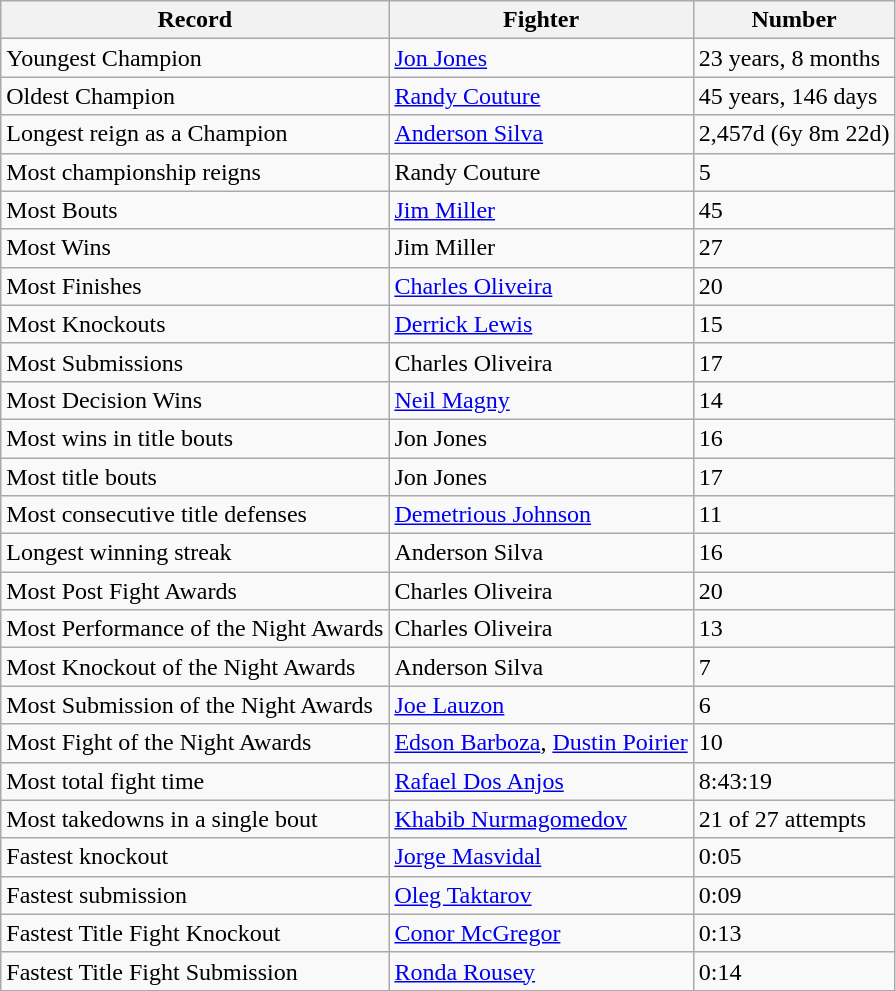<table class="wikitable">
<tr>
<th>Record</th>
<th>Fighter</th>
<th>Number</th>
</tr>
<tr>
<td>Youngest Champion</td>
<td><a href='#'>Jon Jones</a></td>
<td>23 years, 8 months</td>
</tr>
<tr>
<td>Oldest Champion</td>
<td><a href='#'>Randy Couture</a></td>
<td>45 years, 146 days</td>
</tr>
<tr>
<td>Longest reign as a Champion</td>
<td><a href='#'>Anderson Silva</a></td>
<td>2,457d (6y 8m 22d)</td>
</tr>
<tr>
<td>Most championship reigns</td>
<td>Randy Couture</td>
<td>5</td>
</tr>
<tr>
<td>Most Bouts</td>
<td><a href='#'>Jim Miller</a></td>
<td>45</td>
</tr>
<tr>
<td>Most Wins</td>
<td>Jim Miller</td>
<td>27</td>
</tr>
<tr>
<td>Most Finishes</td>
<td><a href='#'>Charles Oliveira</a></td>
<td>20</td>
</tr>
<tr>
<td>Most Knockouts</td>
<td><a href='#'>Derrick Lewis</a></td>
<td>15</td>
</tr>
<tr>
<td>Most Submissions</td>
<td>Charles Oliveira</td>
<td>17</td>
</tr>
<tr>
<td>Most Decision Wins</td>
<td><a href='#'>Neil Magny</a></td>
<td>14</td>
</tr>
<tr>
<td>Most wins in title bouts</td>
<td>Jon Jones</td>
<td>16</td>
</tr>
<tr>
<td>Most title bouts</td>
<td>Jon Jones</td>
<td>17</td>
</tr>
<tr>
<td>Most consecutive title defenses</td>
<td><a href='#'>Demetrious Johnson</a></td>
<td>11</td>
</tr>
<tr>
<td>Longest winning streak</td>
<td>Anderson Silva</td>
<td>16</td>
</tr>
<tr>
<td>Most Post Fight Awards</td>
<td>Charles Oliveira</td>
<td>20</td>
</tr>
<tr>
<td>Most Performance of the Night Awards</td>
<td>Charles Oliveira</td>
<td>13</td>
</tr>
<tr>
<td>Most Knockout of the Night Awards</td>
<td>Anderson Silva</td>
<td>7</td>
</tr>
<tr>
<td>Most Submission of the Night Awards</td>
<td><a href='#'>Joe Lauzon</a></td>
<td>6</td>
</tr>
<tr>
<td>Most Fight of the Night Awards</td>
<td><a href='#'>Edson Barboza</a>, <a href='#'>Dustin Poirier</a></td>
<td>10</td>
</tr>
<tr>
<td>Most total fight time</td>
<td><a href='#'>Rafael Dos Anjos</a></td>
<td>8:43:19</td>
</tr>
<tr>
<td>Most takedowns in a single bout</td>
<td><a href='#'>Khabib Nurmagomedov</a></td>
<td>21 of 27 attempts</td>
</tr>
<tr>
<td>Fastest knockout</td>
<td><a href='#'>Jorge Masvidal</a></td>
<td>0:05</td>
</tr>
<tr>
<td>Fastest submission</td>
<td><a href='#'>Oleg Taktarov</a></td>
<td>0:09</td>
</tr>
<tr>
<td>Fastest Title Fight Knockout</td>
<td><a href='#'>Conor McGregor</a></td>
<td>0:13</td>
</tr>
<tr>
<td>Fastest Title Fight Submission</td>
<td><a href='#'>Ronda Rousey</a></td>
<td>0:14</td>
</tr>
</table>
